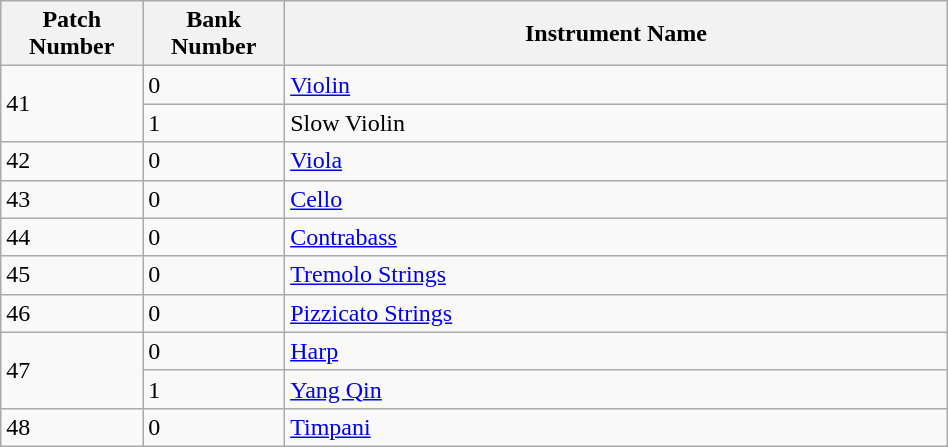<table width="50%" class="wikitable">
<tr>
<th width="15%">Patch Number</th>
<th width="15%">Bank Number</th>
<th width="70%">Instrument Name</th>
</tr>
<tr>
<td rowspan=2>41</td>
<td>0</td>
<td><a href='#'>Violin</a></td>
</tr>
<tr>
<td>1</td>
<td>Slow Violin</td>
</tr>
<tr>
<td>42</td>
<td>0</td>
<td><a href='#'>Viola</a></td>
</tr>
<tr>
<td>43</td>
<td>0</td>
<td><a href='#'>Cello</a></td>
</tr>
<tr>
<td>44</td>
<td>0</td>
<td><a href='#'>Contrabass</a></td>
</tr>
<tr>
<td>45</td>
<td>0</td>
<td><a href='#'>Tremolo Strings</a></td>
</tr>
<tr>
<td>46</td>
<td>0</td>
<td><a href='#'>Pizzicato Strings</a></td>
</tr>
<tr>
<td rowspan=2>47</td>
<td>0</td>
<td><a href='#'>Harp</a></td>
</tr>
<tr>
<td>1</td>
<td><a href='#'>Yang Qin</a></td>
</tr>
<tr>
<td>48</td>
<td>0</td>
<td><a href='#'>Timpani</a></td>
</tr>
</table>
